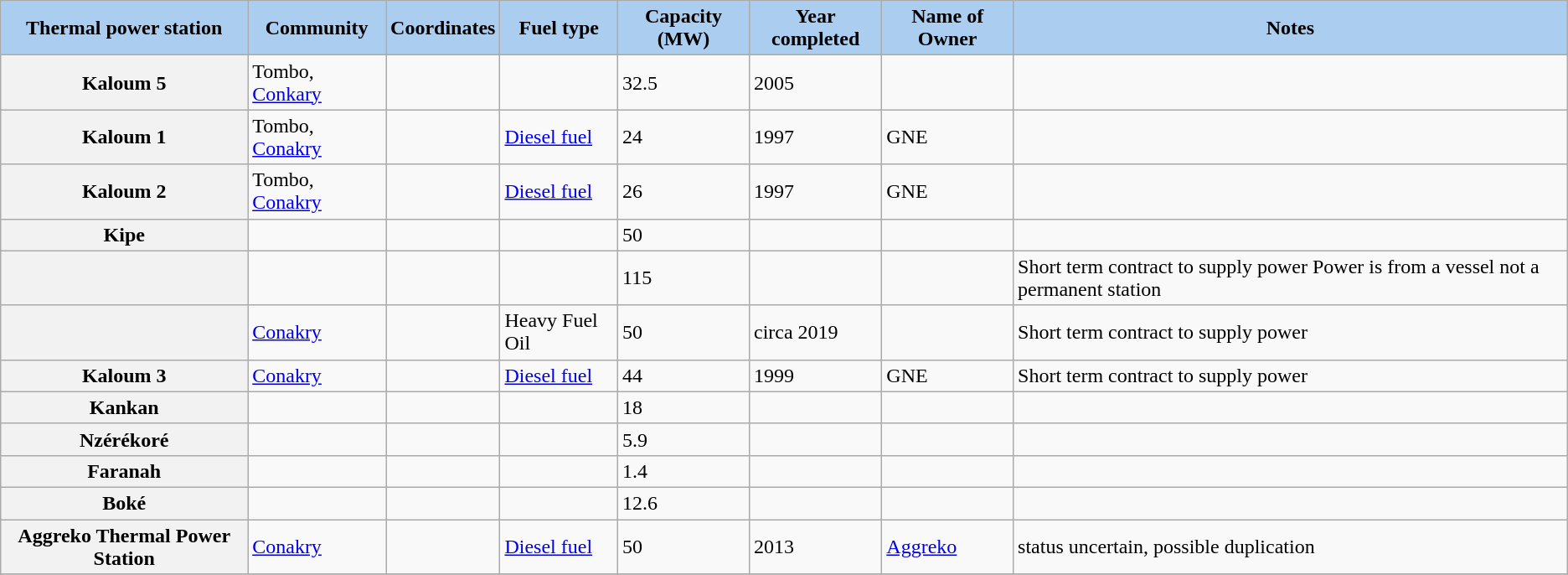<table class="wikitable sortable">
<tr>
<th style="background-color:#ABCDEF;">Thermal power station</th>
<th style="background-color:#ABCDEF;">Community</th>
<th style="background-color:#ABCDEF;">Coordinates</th>
<th style="background-color:#ABCDEF;">Fuel type</th>
<th style="background-color:#ABCDEF;">Capacity (MW)</th>
<th style="background-color:#ABCDEF;">Year completed</th>
<th style="background-color:#ABCDEF;">Name of Owner</th>
<th style="background-color:#ABCDEF;">Notes</th>
</tr>
<tr>
<th>Kaloum 5</th>
<td>Tombo, <a href='#'>Conkary</a></td>
<td></td>
<td></td>
<td>32.5</td>
<td>2005</td>
<td></td>
<td></td>
</tr>
<tr>
<th>Kaloum 1</th>
<td>Tombo, <a href='#'>Conakry</a></td>
<td></td>
<td><a href='#'>Diesel fuel</a></td>
<td>24</td>
<td>1997</td>
<td>GNE</td>
<td></td>
</tr>
<tr>
<th>Kaloum 2</th>
<td>Tombo, <a href='#'>Conakry</a></td>
<td></td>
<td><a href='#'>Diesel fuel</a></td>
<td>26</td>
<td>1997</td>
<td>GNE</td>
<td></td>
</tr>
<tr>
<th>Kipe</th>
<td></td>
<td></td>
<td></td>
<td>50</td>
<td></td>
<td></td>
<td></td>
</tr>
<tr>
<th></th>
<td></td>
<td></td>
<td></td>
<td>115</td>
<td></td>
<td></td>
<td>Short term contract to supply power Power is from a vessel not a permanent station</td>
</tr>
<tr>
<th></th>
<td><a href='#'>Conakry</a></td>
<td></td>
<td>Heavy Fuel Oil</td>
<td>50</td>
<td>circa 2019</td>
<td></td>
<td>Short term contract to supply power</td>
</tr>
<tr>
<th>Kaloum 3</th>
<td><a href='#'>Conakry</a></td>
<td></td>
<td><a href='#'>Diesel fuel</a></td>
<td>44</td>
<td>1999</td>
<td>GNE</td>
<td>Short term contract to supply power</td>
</tr>
<tr>
<th>Kankan</th>
<td></td>
<td></td>
<td></td>
<td>18</td>
<td></td>
<td></td>
<td></td>
</tr>
<tr>
<th>Nzérékoré</th>
<td></td>
<td></td>
<td></td>
<td>5.9</td>
<td></td>
<td></td>
<td></td>
</tr>
<tr>
<th>Faranah</th>
<td></td>
<td></td>
<td></td>
<td>1.4</td>
<td></td>
<td></td>
<td></td>
</tr>
<tr>
<th>Boké</th>
<td></td>
<td></td>
<td></td>
<td>12.6</td>
<td></td>
<td></td>
<td></td>
</tr>
<tr>
<th>Aggreko Thermal Power Station</th>
<td><a href='#'>Conakry</a></td>
<td></td>
<td><a href='#'>Diesel fuel</a></td>
<td>50 </td>
<td>2013</td>
<td><a href='#'>Aggreko</a></td>
<td>status uncertain, possible duplication</td>
</tr>
<tr>
</tr>
</table>
